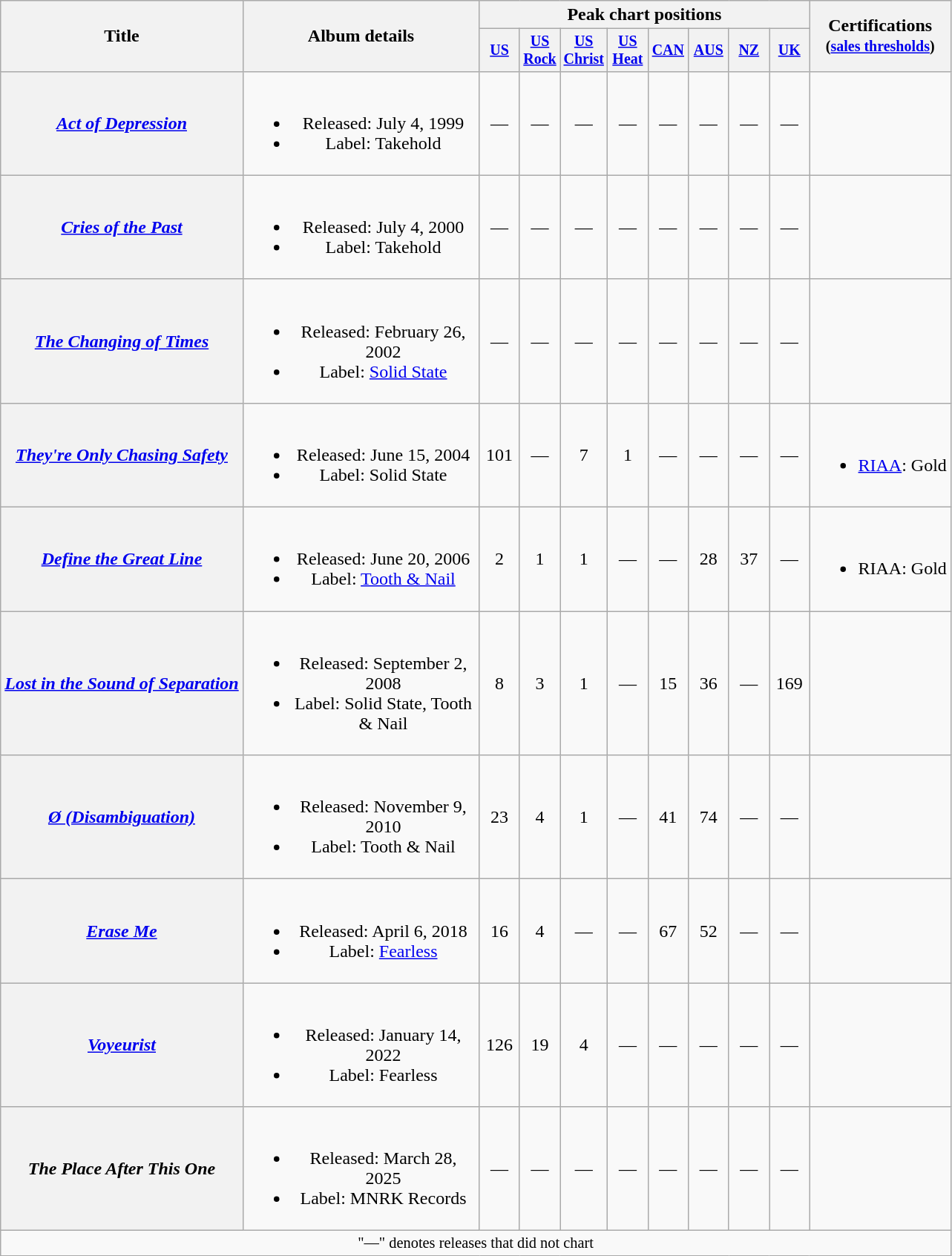<table class="wikitable plainrowheaders" style="text-align:center;">
<tr>
<th scope="col" rowspan="2">Title</th>
<th scope="col" rowspan="2" style="width:205px;">Album details</th>
<th scope="col" colspan="8">Peak chart positions</th>
<th scope="col" rowspan="2">Certifications<br><small>(<a href='#'>sales thresholds</a>)</small></th>
</tr>
<tr style="font-size:smaller;">
<th scope="col" style="width:30px;"><a href='#'>US</a><br></th>
<th scope="col" style="width:30px;"><a href='#'>US<br>Rock</a><br></th>
<th scope="col" style="width:30px;"><a href='#'>US<br>Christ</a><br></th>
<th scope="col" style="width:30px;"><a href='#'>US<br>Heat</a><br></th>
<th scope="col" style="width:30px;"><a href='#'>CAN</a><br></th>
<th scope="col" style="width:30px;"><a href='#'>AUS</a><br></th>
<th scope="col" style="width:30px;"><a href='#'>NZ</a><br></th>
<th scope="col" style="width:30px;"><a href='#'>UK</a><br></th>
</tr>
<tr>
<th scope="row"><em><a href='#'>Act of Depression</a></em></th>
<td><br><ul><li>Released: July 4, 1999</li><li>Label: Takehold</li></ul></td>
<td>—</td>
<td>—</td>
<td>—</td>
<td>—</td>
<td>—</td>
<td>—</td>
<td>—</td>
<td>—</td>
<td></td>
</tr>
<tr>
<th scope="row"><em><a href='#'>Cries of the Past</a></em></th>
<td><br><ul><li>Released: July 4, 2000</li><li>Label: Takehold</li></ul></td>
<td>—</td>
<td>—</td>
<td>—</td>
<td>—</td>
<td>—</td>
<td>—</td>
<td>—</td>
<td>—</td>
<td></td>
</tr>
<tr>
<th scope="row"><em><a href='#'>The Changing of Times</a></em></th>
<td><br><ul><li>Released: February 26, 2002</li><li>Label: <a href='#'>Solid State</a></li></ul></td>
<td>—</td>
<td>—</td>
<td>—</td>
<td>—</td>
<td>—</td>
<td>—</td>
<td>—</td>
<td>—</td>
<td></td>
</tr>
<tr>
<th scope="row"><em><a href='#'>They're Only Chasing Safety</a></em></th>
<td><br><ul><li>Released: June 15, 2004</li><li>Label: Solid State</li></ul></td>
<td>101</td>
<td>—</td>
<td>7</td>
<td>1</td>
<td>—</td>
<td>—</td>
<td>—</td>
<td>—</td>
<td><br><ul><li><a href='#'>RIAA</a>: Gold</li></ul></td>
</tr>
<tr>
<th scope="row"><em><a href='#'>Define the Great Line</a></em></th>
<td><br><ul><li>Released: June 20, 2006</li><li>Label: <a href='#'>Tooth & Nail</a></li></ul></td>
<td>2</td>
<td>1</td>
<td>1</td>
<td>—</td>
<td>—</td>
<td>28</td>
<td>37</td>
<td>—</td>
<td style="text-align:left;"><br><ul><li>RIAA: Gold</li></ul></td>
</tr>
<tr>
<th scope="row"><em><a href='#'>Lost in the Sound of Separation</a></em></th>
<td><br><ul><li>Released: September 2, 2008</li><li>Label: Solid State, Tooth & Nail</li></ul></td>
<td>8</td>
<td>3</td>
<td>1</td>
<td>—</td>
<td>15</td>
<td>36</td>
<td>—</td>
<td>169</td>
<td></td>
</tr>
<tr>
<th scope="row"><em><a href='#'>Ø (Disambiguation)</a></em></th>
<td><br><ul><li>Released: November 9, 2010</li><li>Label: Tooth & Nail</li></ul></td>
<td>23</td>
<td>4</td>
<td>1</td>
<td>—</td>
<td>41</td>
<td>74</td>
<td>—</td>
<td>—</td>
<td></td>
</tr>
<tr>
<th scope="row"><em><a href='#'>Erase Me</a></em></th>
<td><br><ul><li>Released: April 6, 2018</li><li>Label: <a href='#'>Fearless</a></li></ul></td>
<td>16</td>
<td>4</td>
<td>—</td>
<td>—</td>
<td>67</td>
<td>52</td>
<td>—</td>
<td>—</td>
<td></td>
</tr>
<tr>
<th scope="row"><em><a href='#'>Voyeurist</a></em></th>
<td><br><ul><li>Released: January 14, 2022</li><li>Label: Fearless</li></ul></td>
<td>126</td>
<td>19</td>
<td>4</td>
<td>—</td>
<td>—</td>
<td>—</td>
<td>—</td>
<td>—</td>
<td></td>
</tr>
<tr>
<th scope="row"><em>The Place After This One</em></th>
<td><br><ul><li>Released: March 28, 2025</li><li>Label: MNRK Records</li></ul></td>
<td>—</td>
<td>—</td>
<td>—</td>
<td>—</td>
<td>—</td>
<td>—</td>
<td>—</td>
<td>—</td>
<td></td>
</tr>
<tr>
<td colspan="14" style="font-size:85%">"—" denotes releases that did not chart</td>
</tr>
</table>
